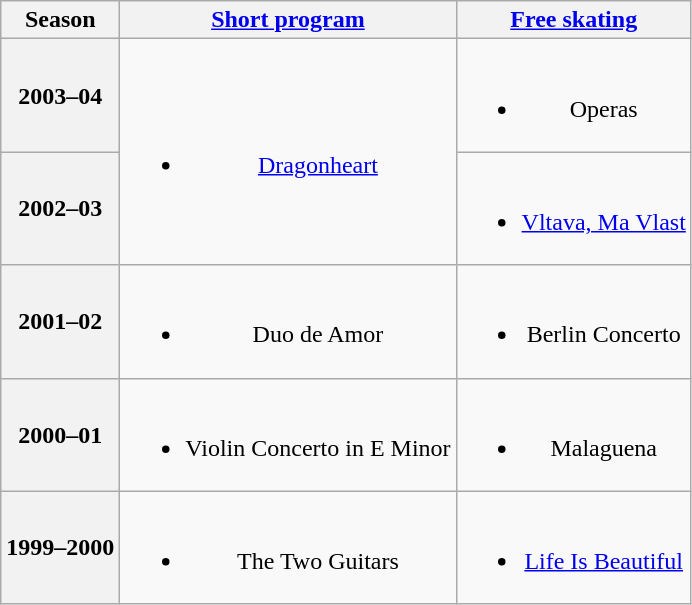<table class="wikitable" style="text-align:center">
<tr>
<th>Season</th>
<th><a href='#'>Short program</a></th>
<th><a href='#'>Free skating</a></th>
</tr>
<tr>
<th>2003–04 <br> </th>
<td rowspan=2><br><ul><li><a href='#'>Dragonheart</a> <br></li></ul></td>
<td><br><ul><li>Operas <br></li></ul></td>
</tr>
<tr>
<th>2002–03 <br> </th>
<td><br><ul><li><a href='#'>Vltava, Ma Vlast</a> <br></li></ul></td>
</tr>
<tr>
<th>2001–02 <br> </th>
<td><br><ul><li>Duo de Amor <br></li></ul></td>
<td><br><ul><li>Berlin Concerto <br></li></ul></td>
</tr>
<tr>
<th>2000–01 <br> </th>
<td><br><ul><li>Violin Concerto in E Minor <br></li></ul></td>
<td><br><ul><li>Malaguena <br></li></ul></td>
</tr>
<tr>
<th>1999–2000 <br> </th>
<td><br><ul><li>The Two Guitars</li></ul></td>
<td><br><ul><li><a href='#'>Life Is Beautiful</a> <br></li></ul></td>
</tr>
</table>
